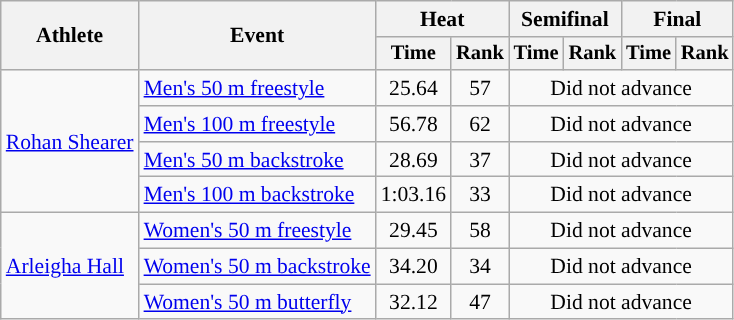<table class=wikitable style=font-size:90%>
<tr>
<th rowspan=2>Athlete</th>
<th rowspan=2>Event</th>
<th colspan=2>Heat</th>
<th colspan=2>Semifinal</th>
<th colspan=2>Final</th>
</tr>
<tr style=font-size:95%>
<th>Time</th>
<th>Rank</th>
<th>Time</th>
<th>Rank</th>
<th>Time</th>
<th>Rank</th>
</tr>
<tr align=center>
<td align=left rowspan=4><a href='#'>Rohan Shearer</a></td>
<td align=left><a href='#'>Men's 50 m freestyle</a></td>
<td>25.64</td>
<td>57</td>
<td colspan=4>Did not advance</td>
</tr>
<tr align=center>
<td align=left><a href='#'>Men's 100 m freestyle</a></td>
<td>56.78</td>
<td>62</td>
<td colspan=4>Did not advance</td>
</tr>
<tr align=center>
<td style="text-align:left;"><a href='#'>Men's 50 m backstroke</a></td>
<td>28.69</td>
<td>37</td>
<td colspan=4>Did not advance</td>
</tr>
<tr align=center>
<td style="text-align:left;"><a href='#'>Men's 100 m backstroke</a></td>
<td>1:03.16</td>
<td>33</td>
<td colspan=4>Did not advance</td>
</tr>
<tr align=center>
<td align=left rowspan=3><a href='#'>Arleigha Hall</a></td>
<td align=left><a href='#'>Women's 50 m freestyle</a></td>
<td>29.45</td>
<td>58</td>
<td colspan=4>Did not advance</td>
</tr>
<tr align=center>
<td align=left><a href='#'>Women's 50 m backstroke</a></td>
<td>34.20</td>
<td>34</td>
<td colspan=4>Did not advance</td>
</tr>
<tr align=center>
<td align=left><a href='#'>Women's 50 m butterfly</a></td>
<td>32.12</td>
<td>47</td>
<td colspan=4>Did not advance</td>
</tr>
</table>
